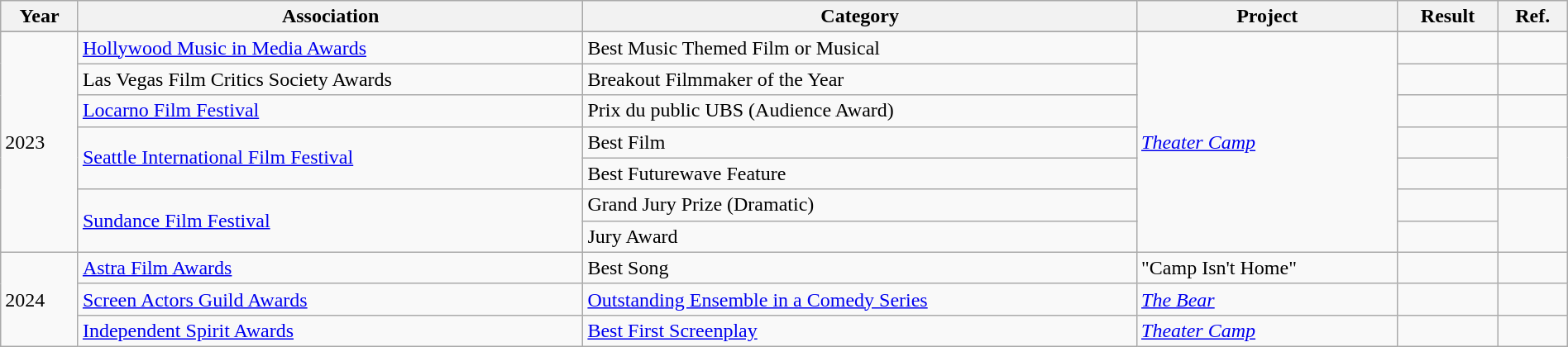<table class="wikitable" width="100%">
<tr>
<th>Year</th>
<th>Association</th>
<th>Category</th>
<th>Project</th>
<th>Result</th>
<th>Ref.</th>
</tr>
<tr>
</tr>
<tr>
<td rowspan="7">2023</td>
<td><a href='#'>Hollywood Music in Media Awards</a></td>
<td>Best Music Themed Film or Musical</td>
<td rowspan="7"><em><a href='#'>Theater Camp</a></em></td>
<td></td>
<td align="center"></td>
</tr>
<tr>
<td>Las Vegas Film Critics Society Awards</td>
<td>Breakout Filmmaker of the Year</td>
<td></td>
<td align="center"></td>
</tr>
<tr>
<td><a href='#'>Locarno Film Festival</a></td>
<td>Prix du public UBS (Audience Award)</td>
<td></td>
<td align="center"></td>
</tr>
<tr>
<td rowspan="2"><a href='#'>Seattle International Film Festival</a></td>
<td>Best Film</td>
<td></td>
<td rowspan="2" align="center"></td>
</tr>
<tr>
<td>Best Futurewave Feature</td>
<td></td>
</tr>
<tr>
<td rowspan="2"><a href='#'>Sundance Film Festival</a></td>
<td>Grand Jury Prize (Dramatic)</td>
<td></td>
<td rowspan="2" align="center"></td>
</tr>
<tr>
<td>Jury Award</td>
<td></td>
</tr>
<tr>
<td rowspan="3">2024</td>
<td><a href='#'>Astra Film Awards</a></td>
<td>Best Song</td>
<td>"Camp Isn't Home" </td>
<td></td>
<td align="center"></td>
</tr>
<tr>
<td><a href='#'>Screen Actors Guild Awards</a></td>
<td><a href='#'>Outstanding Ensemble in a Comedy Series</a></td>
<td><em><a href='#'>The Bear</a></em></td>
<td></td>
<td align="center"></td>
</tr>
<tr>
<td><a href='#'>Independent Spirit Awards</a></td>
<td><a href='#'>Best First Screenplay</a></td>
<td><em><a href='#'>Theater Camp</a></em></td>
<td></td>
<td align="center"></td>
</tr>
</table>
